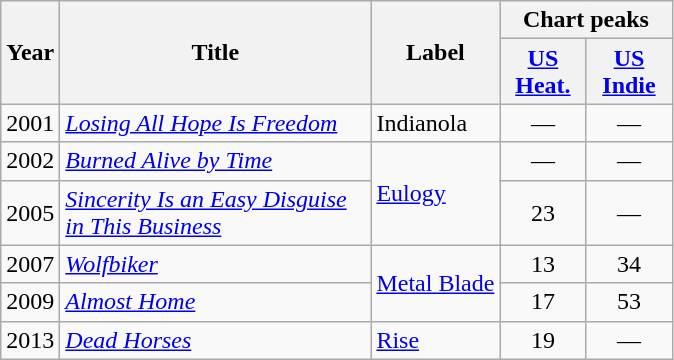<table class="wikitable">
<tr>
<th rowspan="2">Year</th>
<th style="width:200px;" rowspan="2">Title</th>
<th rowspan="2">Label</th>
<th colspan="7">Chart peaks</th>
</tr>
<tr>
<th style="width:50px;"><a href='#'>US Heat.</a><br></th>
<th style="width:50px;"><a href='#'>US Indie</a><br></th>
</tr>
<tr>
<td>2001</td>
<td><em><a href='#'>Losing All Hope Is Freedom</a></em></td>
<td>Indianola</td>
<td style="text-align:center;">—</td>
<td style="text-align:center;">—</td>
</tr>
<tr>
<td>2002</td>
<td><em><a href='#'>Burned Alive by Time</a></em></td>
<td rowspan=2><a href='#'>Eulogy</a></td>
<td style="text-align:center;">—</td>
<td style="text-align:center;">—</td>
</tr>
<tr>
<td>2005</td>
<td><em><a href='#'>Sincerity Is an Easy Disguise in This Business</a></em></td>
<td style="text-align:center;">23</td>
<td style="text-align:center;">—</td>
</tr>
<tr>
<td>2007</td>
<td><em><a href='#'>Wolfbiker</a></em></td>
<td rowspan=2><a href='#'>Metal Blade</a></td>
<td style="text-align:center;">13</td>
<td style="text-align:center;">34</td>
</tr>
<tr>
<td>2009</td>
<td><em><a href='#'>Almost Home</a></em></td>
<td style="text-align:center;">17</td>
<td style="text-align:center;">53</td>
</tr>
<tr>
<td>2013</td>
<td><em><a href='#'>Dead Horses</a></em></td>
<td><a href='#'>Rise</a></td>
<td style="text-align:center;">19</td>
<td style="text-align:center;">—</td>
</tr>
</table>
